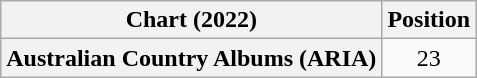<table class="wikitable plainrowheaders" style="text-align:center">
<tr>
<th scope="col">Chart (2022)</th>
<th scope="col">Position</th>
</tr>
<tr>
<th scope="row">Australian Country Albums (ARIA)</th>
<td>23</td>
</tr>
</table>
